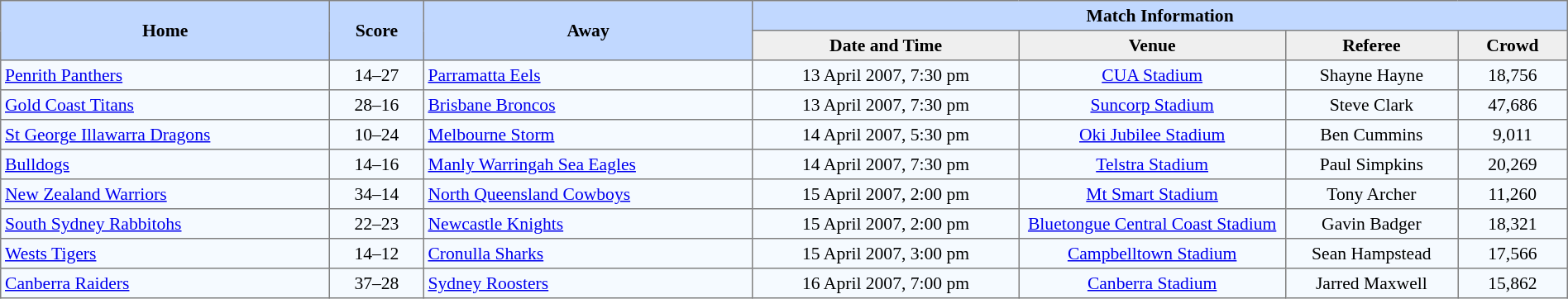<table border=1 style="border-collapse:collapse; font-size:90%; text-align:center;" cellpadding=3 cellspacing=0 width=100%>
<tr bgcolor=#C1D8FF>
<th rowspan=2 width=21%>Home</th>
<th rowspan=2 width=6%>Score</th>
<th rowspan=2 width=21%>Away</th>
<th colspan=6>Match Information</th>
</tr>
<tr bgcolor=#EFEFEF>
<th width=17%>Date and Time</th>
<th width=17%>Venue</th>
<th width=11%>Referee</th>
<th width=7%>Crowd</th>
</tr>
<tr bgcolor=#F5FAFF>
<td align=left> <a href='#'>Penrith Panthers</a></td>
<td>14–27</td>
<td align=left> <a href='#'>Parramatta Eels</a></td>
<td>13 April 2007, 7:30 pm</td>
<td><a href='#'>CUA Stadium</a></td>
<td>Shayne Hayne</td>
<td>18,756</td>
</tr>
<tr bgcolor=#F5FAFF>
<td align=left> <a href='#'>Gold Coast Titans</a></td>
<td>28–16</td>
<td align=left> <a href='#'>Brisbane Broncos</a></td>
<td>13 April 2007, 7:30 pm</td>
<td><a href='#'>Suncorp Stadium</a></td>
<td>Steve Clark</td>
<td>47,686</td>
</tr>
<tr bgcolor=#F5FAFF>
<td align=left> <a href='#'>St George Illawarra Dragons</a></td>
<td>10–24</td>
<td align=left> <a href='#'>Melbourne Storm</a></td>
<td>14 April 2007, 5:30 pm</td>
<td><a href='#'>Oki Jubilee Stadium</a></td>
<td>Ben Cummins</td>
<td>9,011</td>
</tr>
<tr bgcolor=#F5FAFF>
<td align=left> <a href='#'>Bulldogs</a></td>
<td>14–16</td>
<td align=left> <a href='#'>Manly Warringah Sea Eagles</a></td>
<td>14 April 2007, 7:30 pm</td>
<td><a href='#'>Telstra Stadium</a></td>
<td>Paul Simpkins</td>
<td>20,269</td>
</tr>
<tr bgcolor=#F5FAFF>
<td align=left> <a href='#'>New Zealand Warriors</a></td>
<td>34–14</td>
<td align=left> <a href='#'>North Queensland Cowboys</a></td>
<td>15 April 2007, 2:00 pm</td>
<td><a href='#'>Mt Smart Stadium</a></td>
<td>Tony Archer</td>
<td>11,260</td>
</tr>
<tr bgcolor=#F5FAFF>
<td align=left> <a href='#'>South Sydney Rabbitohs</a></td>
<td>22–23</td>
<td align=left> <a href='#'>Newcastle Knights</a></td>
<td>15 April 2007, 2:00 pm</td>
<td><a href='#'>Bluetongue Central Coast Stadium</a></td>
<td>Gavin Badger</td>
<td>18,321</td>
</tr>
<tr bgcolor=#F5FAFF>
<td align=left> <a href='#'>Wests Tigers</a></td>
<td>14–12</td>
<td align=left> <a href='#'>Cronulla Sharks</a></td>
<td>15 April 2007, 3:00 pm</td>
<td><a href='#'>Campbelltown Stadium</a></td>
<td>Sean Hampstead</td>
<td>17,566</td>
</tr>
<tr bgcolor=#F5FAFF>
<td align=left> <a href='#'>Canberra Raiders</a></td>
<td>37–28</td>
<td align=left> <a href='#'>Sydney Roosters</a></td>
<td>16 April 2007, 7:00 pm</td>
<td><a href='#'>Canberra Stadium</a></td>
<td>Jarred Maxwell</td>
<td>15,862</td>
</tr>
</table>
